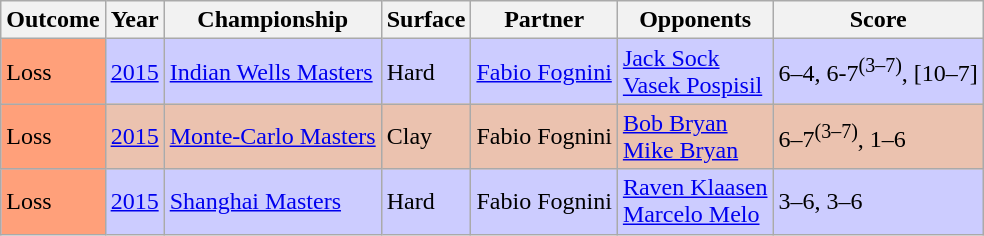<table class="sortable wikitable">
<tr>
<th>Outcome</th>
<th>Year</th>
<th>Championship</th>
<th>Surface</th>
<th>Partner</th>
<th>Opponents</th>
<th class="unsortable">Score</th>
</tr>
<tr bgcolor=CCCCFF>
<td bgcolor=FFA07A>Loss</td>
<td><a href='#'>2015</a></td>
<td><a href='#'>Indian Wells Masters</a></td>
<td>Hard</td>
<td> <a href='#'>Fabio Fognini</a></td>
<td> <a href='#'>Jack Sock</a><br> <a href='#'>Vasek Pospisil</a></td>
<td>6–4, 6-7<sup>(3–7)</sup>, [10–7]</td>
</tr>
<tr bgcolor=ebc2af>
<td bgcolor=FFA07A>Loss</td>
<td><a href='#'>2015</a></td>
<td><a href='#'>Monte-Carlo Masters</a></td>
<td>Clay</td>
<td> Fabio Fognini</td>
<td> <a href='#'>Bob Bryan</a><br> <a href='#'>Mike Bryan</a></td>
<td>6–7<sup>(3–7)</sup>, 1–6</td>
</tr>
<tr bgcolor=CCCCFF>
<td bgcolor=FFA07A>Loss</td>
<td><a href='#'>2015</a></td>
<td><a href='#'>Shanghai Masters</a></td>
<td>Hard</td>
<td> Fabio Fognini</td>
<td> <a href='#'>Raven Klaasen</a><br> <a href='#'>Marcelo Melo</a></td>
<td>3–6, 3–6</td>
</tr>
</table>
